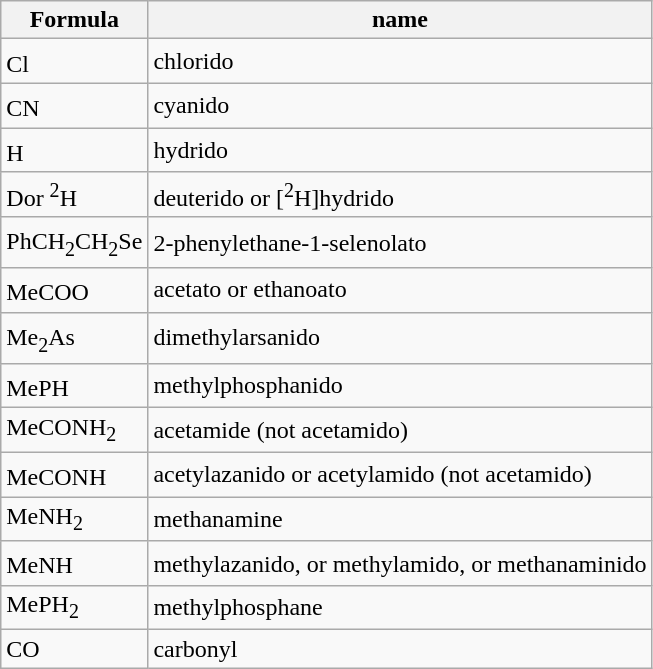<table class="wikitable">
<tr>
<th>Formula</th>
<th>name</th>
</tr>
<tr>
<td>Cl<sup></sup></td>
<td>chlorido</td>
</tr>
<tr>
<td>CN<sup></sup></td>
<td>cyanido</td>
</tr>
<tr>
<td>H<sup></sup></td>
<td>hydrido</td>
</tr>
<tr>
<td>D<sup></sup>or <sup>2</sup>H<sup></sup></td>
<td>deuterido or [<sup>2</sup>H]hydrido</td>
</tr>
<tr>
<td>PhCH<sub>2</sub>CH<sub>2</sub>Se<sup></sup></td>
<td>2-phenylethane-1-selenolato</td>
</tr>
<tr>
<td>MeCOO<sup></sup></td>
<td>acetato or ethanoato</td>
</tr>
<tr>
<td>Me<sub>2</sub>As<sup></sup></td>
<td>dimethylarsanido</td>
</tr>
<tr>
<td>MePH<sup></sup></td>
<td>methylphosphanido</td>
</tr>
<tr>
<td>MeCONH<sub>2</sub></td>
<td>acetamide (not acetamido)</td>
</tr>
<tr>
<td>MeCONH<sup></sup></td>
<td>acetylazanido or acetylamido (not acetamido)</td>
</tr>
<tr>
<td>MeNH<sub>2</sub></td>
<td>methanamine</td>
</tr>
<tr>
<td>MeNH<sup></sup></td>
<td>methylazanido, or methylamido, or methanaminido</td>
</tr>
<tr>
<td>MePH<sub>2</sub></td>
<td>methylphosphane</td>
</tr>
<tr>
<td>CO</td>
<td>carbonyl</td>
</tr>
</table>
